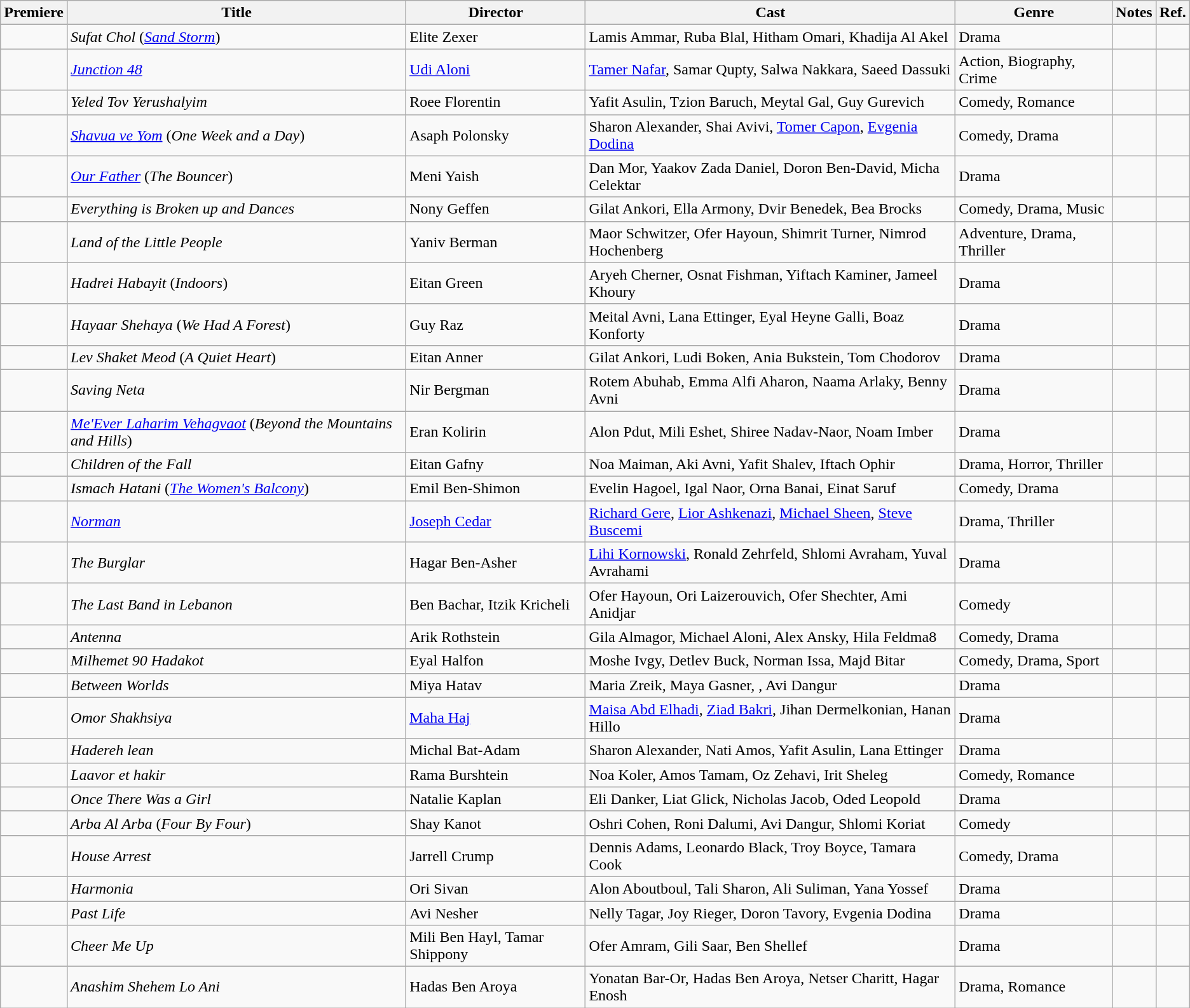<table class="wikitable sortable">
<tr>
<th>Premiere</th>
<th>Title</th>
<th>Director</th>
<th>Cast</th>
<th>Genre</th>
<th>Notes</th>
<th>Ref.</th>
</tr>
<tr>
<td></td>
<td><em>Sufat Chol</em> (<em><a href='#'>Sand Storm</a></em>)</td>
<td>Elite Zexer</td>
<td>Lamis Ammar, Ruba Blal, Hitham Omari, Khadija Al Akel</td>
<td>Drama</td>
<td></td>
<td style="text-align: center;"></td>
</tr>
<tr>
<td></td>
<td><em><a href='#'>Junction 48</a></em></td>
<td><a href='#'>Udi Aloni</a></td>
<td><a href='#'>Tamer Nafar</a>, Samar Qupty, Salwa Nakkara, Saeed Dassuki</td>
<td>Action, Biography, Crime</td>
<td></td>
<td style="text-align: center;"></td>
</tr>
<tr>
<td></td>
<td><em>Yeled Tov Yerushalyim</em></td>
<td>Roee Florentin</td>
<td>Yafit Asulin, Tzion Baruch, Meytal Gal, Guy Gurevich</td>
<td>Comedy, Romance</td>
<td></td>
<td style="text-align: center;"></td>
</tr>
<tr>
<td></td>
<td><em><a href='#'>Shavua ve Yom</a></em> (<em>One Week and a Day</em>)</td>
<td>Asaph Polonsky</td>
<td>Sharon Alexander, Shai Avivi, <a href='#'>Tomer Capon</a>, <a href='#'>Evgenia Dodina</a></td>
<td>Comedy, Drama</td>
<td></td>
<td style="text-align: center;"></td>
</tr>
<tr>
<td></td>
<td><em><a href='#'>Our Father</a></em> (<em>The Bouncer</em>)</td>
<td>Meni Yaish</td>
<td>Dan Mor, Yaakov Zada Daniel, Doron Ben-David, Micha Celektar</td>
<td>Drama</td>
<td></td>
<td style="text-align: center;"></td>
</tr>
<tr>
<td></td>
<td><em>Everything is Broken up and Dances</em></td>
<td>Nony Geffen</td>
<td>Gilat Ankori, Ella Armony, Dvir Benedek, Bea Brocks</td>
<td>Comedy, Drama, Music</td>
<td></td>
<td style="text-align: center;"></td>
</tr>
<tr>
<td></td>
<td><em>Land of the Little People</em></td>
<td>Yaniv Berman</td>
<td>Maor Schwitzer, Ofer Hayoun, Shimrit Turner, Nimrod Hochenberg</td>
<td>Adventure, Drama, Thriller</td>
<td></td>
<td style="text-align: center;"></td>
</tr>
<tr>
<td></td>
<td><em>Hadrei Habayit</em> (<em>Indoors</em>)</td>
<td>Eitan Green</td>
<td>Aryeh Cherner, Osnat Fishman, Yiftach Kaminer, Jameel Khoury</td>
<td>Drama</td>
<td></td>
<td style="text-align: center;"></td>
</tr>
<tr>
<td></td>
<td><em>Hayaar Shehaya</em> (<em>We Had A Forest</em>)</td>
<td>Guy Raz</td>
<td>Meital Avni, Lana Ettinger, Eyal Heyne Galli, Boaz Konforty</td>
<td>Drama</td>
<td></td>
<td style="text-align: center;"></td>
</tr>
<tr>
<td></td>
<td><em>Lev Shaket Meod</em> (<em>A Quiet Heart</em>)</td>
<td>Eitan Anner</td>
<td>Gilat Ankori, Ludi Boken, Ania Bukstein, Tom Chodorov</td>
<td>Drama</td>
<td></td>
<td style="text-align: center;"></td>
</tr>
<tr>
<td></td>
<td><em>Saving Neta</em></td>
<td>Nir Bergman</td>
<td>Rotem Abuhab, Emma Alfi Aharon, Naama Arlaky, Benny Avni</td>
<td>Drama</td>
<td></td>
<td style="text-align: center;"></td>
</tr>
<tr>
<td></td>
<td><em><a href='#'>Me'Ever Laharim Vehagvaot</a></em> (<em>Beyond the Mountains and Hills</em>)</td>
<td>Eran Kolirin</td>
<td>Alon Pdut, Mili Eshet, Shiree Nadav-Naor, Noam Imber</td>
<td>Drama</td>
<td></td>
<td style="text-align: center;"></td>
</tr>
<tr>
<td></td>
<td><em>Children of the Fall</em></td>
<td>Eitan Gafny</td>
<td>Noa Maiman, Aki Avni, Yafit Shalev, Iftach Ophir</td>
<td>Drama, Horror, Thriller</td>
<td></td>
<td style="text-align: center;"></td>
</tr>
<tr>
<td></td>
<td><em>Ismach Hatani</em> (<em><a href='#'>The Women's Balcony</a></em>)</td>
<td>Emil Ben-Shimon</td>
<td>Evelin Hagoel, Igal Naor, Orna Banai, Einat Saruf</td>
<td>Comedy, Drama</td>
<td></td>
<td style="text-align: center;"></td>
</tr>
<tr>
<td></td>
<td><em><a href='#'>Norman</a></em></td>
<td><a href='#'>Joseph Cedar</a></td>
<td><a href='#'>Richard Gere</a>, <a href='#'>Lior Ashkenazi</a>, <a href='#'>Michael Sheen</a>, <a href='#'>Steve Buscemi</a></td>
<td>Drama, Thriller</td>
<td></td>
<td style="text-align: center;"></td>
</tr>
<tr>
<td></td>
<td><em>The Burglar</em></td>
<td>Hagar Ben-Asher</td>
<td><a href='#'>Lihi Kornowski</a>, Ronald Zehrfeld, Shlomi Avraham, Yuval Avrahami</td>
<td>Drama</td>
<td></td>
<td style="text-align: center;"></td>
</tr>
<tr>
<td></td>
<td><em>The Last Band in Lebanon</em></td>
<td>Ben Bachar, Itzik Kricheli</td>
<td>Ofer Hayoun, Ori Laizerouvich, Ofer Shechter, Ami Anidjar</td>
<td>Comedy</td>
<td></td>
<td style="text-align: center;"></td>
</tr>
<tr>
<td></td>
<td><em>Antenna</em></td>
<td>Arik Rothstein</td>
<td>Gila Almagor, Michael Aloni, Alex Ansky, Hila Feldma8</td>
<td>Comedy, Drama</td>
<td></td>
<td style="text-align: center;"></td>
</tr>
<tr>
<td></td>
<td><em>Milhemet 90 Hadakot</em></td>
<td>Eyal Halfon</td>
<td>Moshe Ivgy, Detlev Buck, Norman Issa, Majd Bitar</td>
<td>Comedy, Drama, Sport</td>
<td></td>
<td style="text-align: center;"></td>
</tr>
<tr>
<td></td>
<td><em>Between Worlds</em></td>
<td>Miya Hatav</td>
<td>Maria Zreik, Maya Gasner, , Avi Dangur</td>
<td>Drama</td>
<td></td>
<td style="text-align: center;"></td>
</tr>
<tr>
<td></td>
<td><em>Omor Shakhsiya</em></td>
<td><a href='#'>Maha Haj</a></td>
<td><a href='#'>Maisa Abd Elhadi</a>, <a href='#'>Ziad Bakri</a>, Jihan Dermelkonian, Hanan Hillo</td>
<td>Drama</td>
<td></td>
<td style="text-align: center;"></td>
</tr>
<tr>
<td></td>
<td><em>Hadereh lean</em></td>
<td>Michal Bat-Adam</td>
<td>Sharon Alexander, Nati Amos, Yafit Asulin, Lana Ettinger</td>
<td>Drama</td>
<td></td>
<td style="text-align: center;"></td>
</tr>
<tr>
<td></td>
<td><em>Laavor et hakir</em></td>
<td>Rama Burshtein</td>
<td>Noa Koler, Amos Tamam, Oz Zehavi, Irit Sheleg</td>
<td>Comedy, Romance</td>
<td></td>
<td style="text-align: center;"></td>
</tr>
<tr>
<td></td>
<td><em>Once There Was a Girl</em></td>
<td>Natalie Kaplan</td>
<td>Eli Danker, Liat Glick, Nicholas Jacob, Oded Leopold</td>
<td>Drama</td>
<td></td>
<td style="text-align: center;"></td>
</tr>
<tr>
<td></td>
<td><em>Arba Al Arba</em> (<em>Four By Four</em>)</td>
<td>Shay Kanot</td>
<td>Oshri Cohen, Roni Dalumi, Avi Dangur, Shlomi Koriat</td>
<td>Comedy</td>
<td></td>
<td style="text-align: center;"></td>
</tr>
<tr>
<td></td>
<td><em>House Arrest</em></td>
<td>Jarrell Crump</td>
<td>Dennis Adams, Leonardo Black, Troy Boyce, Tamara Cook</td>
<td>Comedy, Drama</td>
<td></td>
<td style="text-align: center;"></td>
</tr>
<tr>
<td></td>
<td><em>Harmonia</em></td>
<td>Ori Sivan</td>
<td>Alon Aboutboul, Tali Sharon, Ali Suliman, Yana Yossef</td>
<td>Drama</td>
<td></td>
<td style="text-align: center;"></td>
</tr>
<tr>
<td></td>
<td><em>Past Life</em></td>
<td>Avi Nesher</td>
<td>Nelly Tagar, Joy Rieger, Doron Tavory, Evgenia Dodina</td>
<td>Drama</td>
<td></td>
<td style="text-align: center;"></td>
</tr>
<tr>
<td></td>
<td><em>Cheer Me Up</em></td>
<td>Mili Ben Hayl, Tamar Shippony</td>
<td>Ofer Amram, Gili Saar, Ben Shellef</td>
<td>Drama</td>
<td></td>
<td style="text-align: center;"></td>
</tr>
<tr>
<td></td>
<td><em>Anashim Shehem Lo Ani</em></td>
<td>Hadas Ben Aroya</td>
<td>Yonatan Bar-Or, Hadas Ben Aroya, Netser Charitt, Hagar Enosh</td>
<td>Drama, Romance</td>
<td></td>
<td style="text-align: center;"></td>
</tr>
</table>
